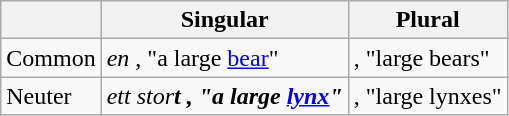<table class="wikitable">
<tr>
<th></th>
<th>Singular</th>
<th>Plural</th>
</tr>
<tr>
<td>Common</td>
<td><em>en</em>  , "a large <a href='#'>bear</a>"</td>
<td>, "large bears"</td>
</tr>
<tr>
<td>Neuter</td>
<td><em>ett stor<strong>t<strong><em> , "a large <a href='#'>lynx</a>"</td>
<td>, "large lynxes"</td>
</tr>
</table>
